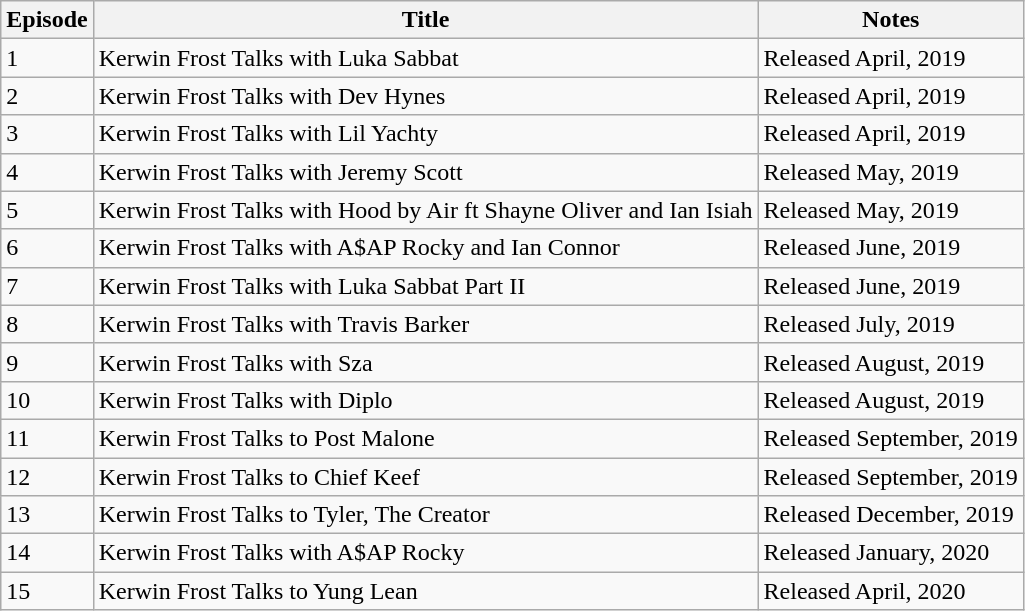<table class="wikitable">
<tr>
<th>Episode</th>
<th>Title</th>
<th>Notes</th>
</tr>
<tr>
<td>1</td>
<td>Kerwin Frost Talks with Luka Sabbat</td>
<td>Released April, 2019</td>
</tr>
<tr>
<td>2</td>
<td>Kerwin Frost Talks with Dev Hynes</td>
<td>Released April, 2019</td>
</tr>
<tr>
<td>3</td>
<td>Kerwin Frost Talks with Lil Yachty</td>
<td>Released April, 2019</td>
</tr>
<tr>
<td>4</td>
<td>Kerwin Frost Talks with Jeremy Scott</td>
<td>Released May, 2019</td>
</tr>
<tr>
<td>5</td>
<td>Kerwin Frost Talks with Hood by Air ft Shayne Oliver and Ian Isiah</td>
<td>Released May, 2019</td>
</tr>
<tr>
<td>6</td>
<td>Kerwin Frost Talks with A$AP Rocky and Ian Connor</td>
<td>Released June, 2019</td>
</tr>
<tr>
<td>7</td>
<td>Kerwin Frost Talks with Luka Sabbat Part II</td>
<td>Released June, 2019</td>
</tr>
<tr>
<td>8</td>
<td>Kerwin Frost Talks with Travis Barker</td>
<td>Released July, 2019</td>
</tr>
<tr>
<td>9</td>
<td>Kerwin Frost Talks with Sza</td>
<td>Released August, 2019</td>
</tr>
<tr>
<td>10</td>
<td>Kerwin Frost Talks with Diplo</td>
<td>Released August, 2019</td>
</tr>
<tr>
<td>11</td>
<td>Kerwin Frost Talks to Post Malone</td>
<td>Released September, 2019</td>
</tr>
<tr>
<td>12</td>
<td>Kerwin Frost Talks to Chief Keef</td>
<td>Released September, 2019</td>
</tr>
<tr>
<td>13</td>
<td>Kerwin Frost Talks to Tyler, The Creator</td>
<td>Released December, 2019</td>
</tr>
<tr>
<td>14</td>
<td>Kerwin Frost Talks with A$AP Rocky</td>
<td>Released January, 2020</td>
</tr>
<tr>
<td>15</td>
<td>Kerwin Frost Talks to Yung Lean</td>
<td>Released April, 2020</td>
</tr>
</table>
